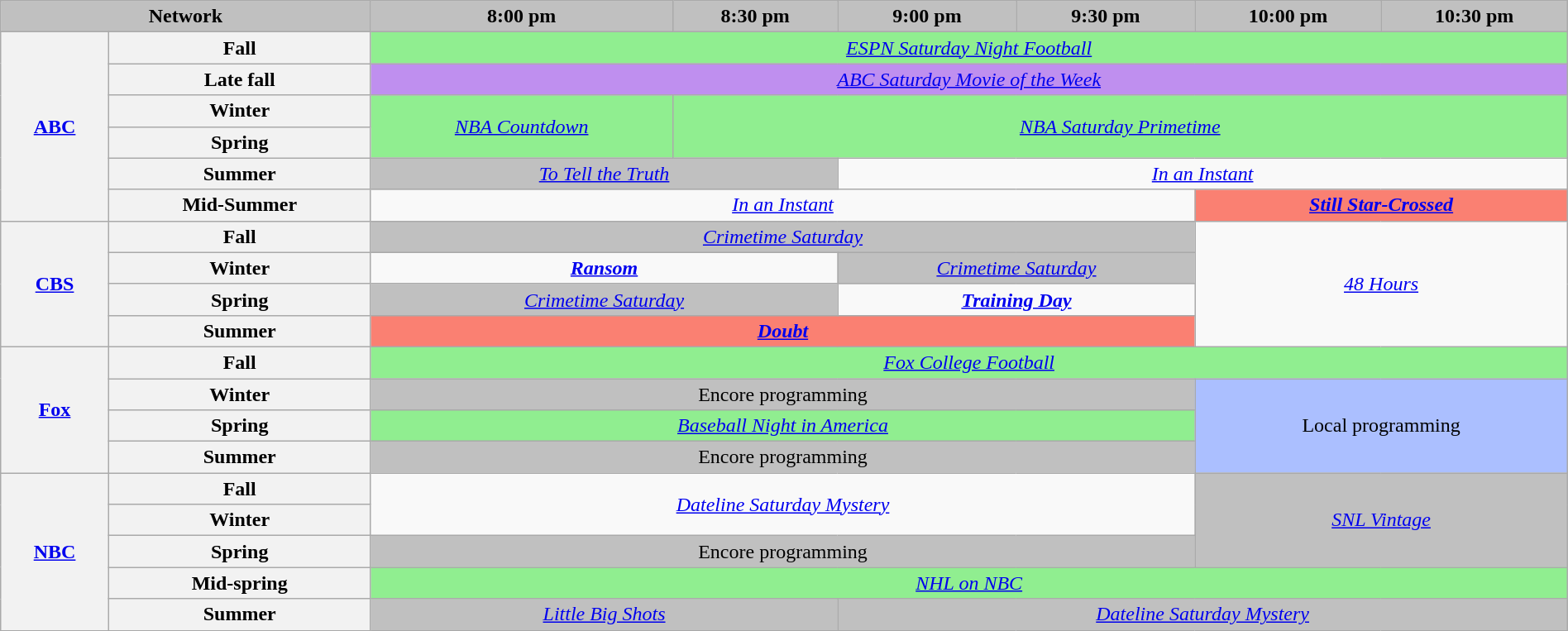<table class="wikitable" style="width:100%;margin-right:0;text-align:center">
<tr>
<th colspan="2" style="background-color:#C0C0C0;text-align:center">Network</th>
<th style="background-color:#C0C0C0;text-align:center">8:00 pm</th>
<th style="background-color:#C0C0C0;text-align:center">8:30 pm</th>
<th style="background-color:#C0C0C0;text-align:center">9:00 pm</th>
<th style="background-color:#C0C0C0;text-align:center">9:30 pm</th>
<th style="background-color:#C0C0C0;text-align:center">10:00 pm</th>
<th style="background-color:#C0C0C0;text-align:center">10:30 pm</th>
</tr>
<tr>
<th rowspan="6"><a href='#'>ABC</a></th>
<th>Fall</th>
<td colspan="6" style="background:lightgreen"><em><a href='#'>ESPN Saturday Night Football</a></em> </td>
</tr>
<tr>
<th>Late fall</th>
<td colspan="6" bgcolor="#bf8fef"><em><a href='#'>ABC Saturday Movie of the Week</a></em></td>
</tr>
<tr>
<th>Winter</th>
<td rowspan="2" bgcolor="lightgreen"><em><a href='#'>NBA Countdown</a></em></td>
<td rowspan="2" colspan="5" bgcolor="lightgreen"><em><a href='#'>NBA Saturday Primetime</a></em></td>
</tr>
<tr>
<th>Spring</th>
</tr>
<tr>
<th>Summer</th>
<td colspan="2" style="background:#C0C0C0;"><em><a href='#'>To Tell the Truth</a></em> </td>
<td colspan="4"><em><a href='#'>In an Instant</a></em></td>
</tr>
<tr>
<th>Mid-Summer</th>
<td colspan="4"><em><a href='#'>In an Instant</a></em></td>
<td colspan="2" style="background:#FA8072;"><strong><em><a href='#'>Still Star-Crossed</a></em></strong></td>
</tr>
<tr>
<th rowspan="4"><a href='#'>CBS</a></th>
<th>Fall</th>
<td colspan="4" style="background:#C0C0C0;"><em><a href='#'>Crimetime Saturday</a></em></td>
<td rowspan="4" colspan="2"><em><a href='#'>48 Hours</a></em></td>
</tr>
<tr>
<th>Winter</th>
<td colspan="2"><strong><em><a href='#'>Ransom</a></em></strong></td>
<td colspan="2" style="background:#C0C0C0;"><em><a href='#'>Crimetime Saturday</a></em></td>
</tr>
<tr>
<th>Spring</th>
<td colspan="2" style="background:#C0C0C0;"><em><a href='#'>Crimetime Saturday</a></em></td>
<td colspan="2"><strong><em><a href='#'>Training Day</a></em></strong></td>
</tr>
<tr>
<th>Summer</th>
<td colspan="4" style="background:#FA8072;"><strong><em><a href='#'>Doubt</a></em></strong></td>
</tr>
<tr>
<th rowspan="4"><a href='#'>Fox</a></th>
<th>Fall</th>
<td colspan="6" style="background:lightgreen"><em><a href='#'>Fox College Football</a></em> </td>
</tr>
<tr>
<th>Winter</th>
<td colspan="4" style="background:#C0C0C0;">Encore programming</td>
<td colspan="2" rowspan="3" style="background:#abbfff;">Local programming</td>
</tr>
<tr>
<th>Spring</th>
<td colspan="4" style="background:lightgreen"><em><a href='#'>Baseball Night in America</a></em></td>
</tr>
<tr>
<th>Summer</th>
<td colspan="4" style="background:#C0C0C0;">Encore programming</td>
</tr>
<tr>
<th rowspan="5"><a href='#'>NBC</a></th>
<th>Fall</th>
<td rowspan="2" colspan="4"><em><a href='#'>Dateline Saturday Mystery</a></em></td>
<td rowspan="3" colspan="2" style="background:#C0C0C0;"><em><a href='#'>SNL Vintage</a></em></td>
</tr>
<tr>
<th>Winter</th>
</tr>
<tr>
<th>Spring</th>
<td colspan="4" style="background:#C0C0C0;">Encore programming</td>
</tr>
<tr>
<th>Mid-spring</th>
<td colspan="6" style="background:lightgreen"><em><a href='#'>NHL on NBC</a></em> </td>
</tr>
<tr>
<th>Summer</th>
<td colspan="2" style="background:#C0C0C0;"><em><a href='#'>Little Big Shots</a></em> </td>
<td colspan="4" style="background:#C0C0C0;"><em><a href='#'>Dateline Saturday Mystery</a></em> </td>
</tr>
</table>
